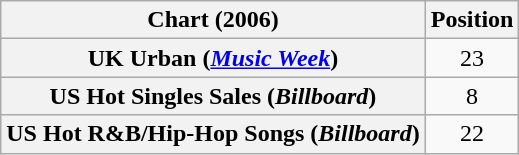<table class="wikitable sortable plainrowheaders" style="text-align:center">
<tr>
<th scope="col">Chart (2006)</th>
<th scope="col">Position</th>
</tr>
<tr>
<th scope="row">UK Urban (<em><a href='#'>Music Week</a></em>)</th>
<td>23</td>
</tr>
<tr>
<th scope="row">US Hot Singles Sales (<em>Billboard</em>)</th>
<td>8</td>
</tr>
<tr>
<th scope="row">US Hot R&B/Hip-Hop Songs (<em>Billboard</em>)</th>
<td>22</td>
</tr>
</table>
